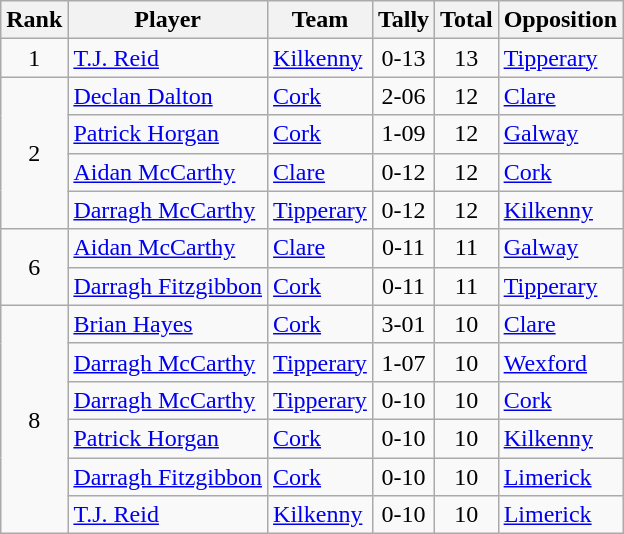<table class="wikitable sortable">
<tr>
<th>Rank</th>
<th>Player</th>
<th>Team</th>
<th>Tally</th>
<th>Total</th>
<th>Opposition</th>
</tr>
<tr>
<td rowspan="1" align="center">1</td>
<td><a href='#'>T.J. Reid</a></td>
<td><a href='#'>Kilkenny</a></td>
<td align=center>0-13</td>
<td align=center>13</td>
<td><a href='#'>Tipperary</a></td>
</tr>
<tr>
<td rowspan="4" align="center">2</td>
<td><a href='#'>Declan Dalton</a></td>
<td><a href='#'>Cork</a></td>
<td align=center>2-06</td>
<td align=center>12</td>
<td><a href='#'>Clare</a></td>
</tr>
<tr>
<td><a href='#'>Patrick Horgan</a></td>
<td><a href='#'>Cork</a></td>
<td align=center>1-09</td>
<td align=center>12</td>
<td><a href='#'>Galway</a></td>
</tr>
<tr>
<td><a href='#'>Aidan McCarthy</a></td>
<td><a href='#'>Clare</a></td>
<td align=center>0-12</td>
<td align=center>12</td>
<td><a href='#'>Cork</a></td>
</tr>
<tr>
<td><a href='#'>Darragh McCarthy</a></td>
<td><a href='#'>Tipperary</a></td>
<td align="center">0-12</td>
<td align="center">12</td>
<td><a href='#'>Kilkenny</a></td>
</tr>
<tr>
<td rowspan="2" align="center">6</td>
<td><a href='#'>Aidan McCarthy</a></td>
<td><a href='#'>Clare</a></td>
<td align=center>0-11</td>
<td align=center>11</td>
<td><a href='#'>Galway</a></td>
</tr>
<tr>
<td><a href='#'>Darragh Fitzgibbon</a></td>
<td><a href='#'>Cork</a></td>
<td align="center">0-11</td>
<td align="center">11</td>
<td><a href='#'>Tipperary</a></td>
</tr>
<tr>
<td rowspan="6" align="center">8</td>
<td><a href='#'>Brian Hayes</a></td>
<td><a href='#'>Cork</a></td>
<td align="center">3-01</td>
<td align="center">10</td>
<td><a href='#'>Clare</a></td>
</tr>
<tr>
<td><a href='#'>Darragh McCarthy</a></td>
<td><a href='#'>Tipperary</a></td>
<td align="center">1-07</td>
<td align="center">10</td>
<td><a href='#'>Wexford</a></td>
</tr>
<tr>
<td><a href='#'>Darragh McCarthy</a></td>
<td><a href='#'>Tipperary</a></td>
<td align="center">0-10</td>
<td align="center">10</td>
<td><a href='#'>Cork</a></td>
</tr>
<tr>
<td><a href='#'>Patrick Horgan</a></td>
<td><a href='#'>Cork</a></td>
<td align="center">0-10</td>
<td align="center">10</td>
<td><a href='#'>Kilkenny</a></td>
</tr>
<tr>
<td><a href='#'>Darragh Fitzgibbon</a></td>
<td><a href='#'>Cork</a></td>
<td align="center">0-10</td>
<td align="center">10</td>
<td><a href='#'>Limerick</a></td>
</tr>
<tr>
<td><a href='#'>T.J. Reid</a></td>
<td><a href='#'>Kilkenny</a></td>
<td align=center>0-10</td>
<td align=center>10</td>
<td><a href='#'>Limerick</a></td>
</tr>
</table>
